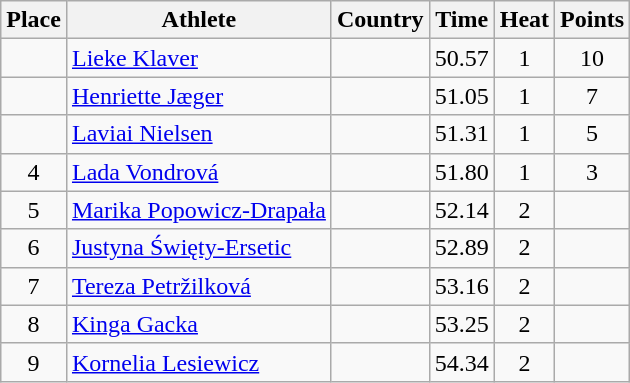<table class="wikitable">
<tr>
<th>Place</th>
<th>Athlete</th>
<th>Country</th>
<th>Time</th>
<th>Heat</th>
<th>Points</th>
</tr>
<tr>
<td align=center></td>
<td><a href='#'>Lieke Klaver</a></td>
<td></td>
<td>50.57</td>
<td align=center>1</td>
<td align=center>10</td>
</tr>
<tr>
<td align=center></td>
<td><a href='#'>Henriette Jæger</a></td>
<td></td>
<td>51.05</td>
<td align=center>1</td>
<td align=center>7</td>
</tr>
<tr>
<td align=center></td>
<td><a href='#'>Laviai Nielsen</a></td>
<td></td>
<td>51.31</td>
<td align=center>1</td>
<td align=center>5</td>
</tr>
<tr>
<td align=center>4</td>
<td><a href='#'>Lada Vondrová</a></td>
<td></td>
<td>51.80</td>
<td align=center>1</td>
<td align=center>3</td>
</tr>
<tr>
<td align=center>5</td>
<td><a href='#'>Marika Popowicz-Drapała</a></td>
<td></td>
<td>52.14</td>
<td align=center>2</td>
<td align=center></td>
</tr>
<tr>
<td align=center>6</td>
<td><a href='#'>Justyna Święty-Ersetic</a></td>
<td></td>
<td>52.89</td>
<td align=center>2</td>
<td align=center></td>
</tr>
<tr>
<td align=center>7</td>
<td><a href='#'>Tereza Petržilková</a></td>
<td></td>
<td>53.16</td>
<td align=center>2</td>
<td align=center></td>
</tr>
<tr>
<td align=center>8</td>
<td><a href='#'>Kinga Gacka</a></td>
<td></td>
<td>53.25</td>
<td align=center>2</td>
<td align=center></td>
</tr>
<tr>
<td align=center>9</td>
<td><a href='#'>Kornelia Lesiewicz</a></td>
<td></td>
<td>54.34</td>
<td align=center>2</td>
<td align=center></td>
</tr>
</table>
